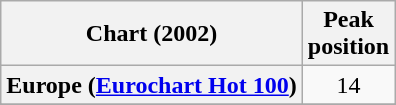<table class="wikitable sortable plainrowheaders" style="text-align:center">
<tr>
<th scope="col">Chart (2002)</th>
<th scope="col">Peak<br>position</th>
</tr>
<tr>
<th scope="row">Europe (<a href='#'>Eurochart Hot 100</a>)</th>
<td>14</td>
</tr>
<tr>
</tr>
<tr>
</tr>
<tr>
</tr>
</table>
